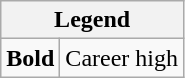<table class="wikitable">
<tr>
<th colspan="2">Legend</th>
</tr>
<tr>
<td><strong>Bold</strong></td>
<td>Career high</td>
</tr>
</table>
